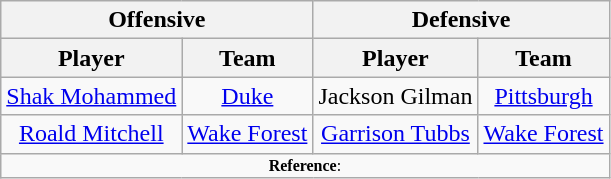<table class="wikitable" style="text-align: center;">
<tr>
<th colspan="2">Offensive</th>
<th colspan="2">Defensive</th>
</tr>
<tr>
<th>Player</th>
<th>Team</th>
<th>Player</th>
<th>Team</th>
</tr>
<tr>
<td><a href='#'>Shak Mohammed</a></td>
<td><a href='#'>Duke</a></td>
<td>Jackson Gilman</td>
<td><a href='#'>Pittsburgh</a></td>
</tr>
<tr>
<td><a href='#'>Roald Mitchell</a></td>
<td><a href='#'>Wake Forest</a></td>
<td><a href='#'>Garrison Tubbs</a></td>
<td><a href='#'>Wake Forest</a></td>
</tr>
<tr>
<td colspan="4"  style="font-size:8pt; text-align:center;"><strong>Reference</strong>:</td>
</tr>
</table>
